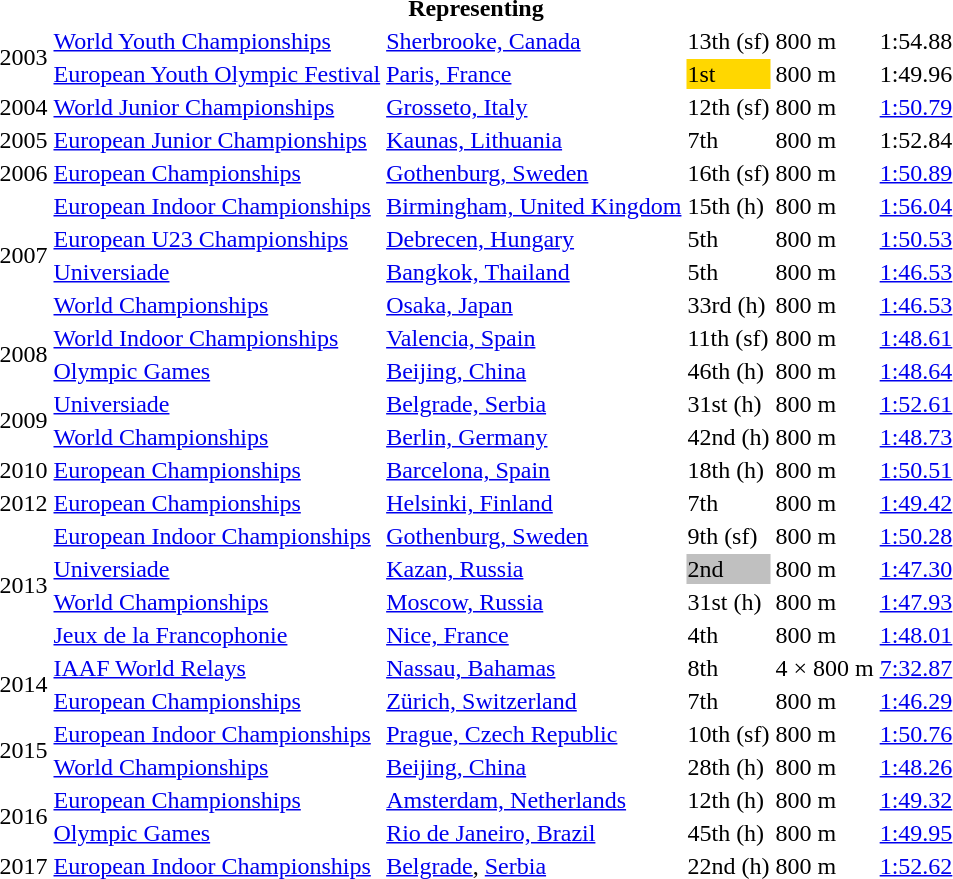<table>
<tr>
<th colspan="6">Representing </th>
</tr>
<tr>
<td rowspan=2>2003</td>
<td><a href='#'>World Youth Championships</a></td>
<td><a href='#'>Sherbrooke, Canada</a></td>
<td>13th (sf)</td>
<td>800 m</td>
<td>1:54.88</td>
</tr>
<tr>
<td><a href='#'>European Youth Olympic Festival</a></td>
<td><a href='#'>Paris, France</a></td>
<td bgcolor=gold>1st</td>
<td>800 m</td>
<td>1:49.96</td>
</tr>
<tr>
<td>2004</td>
<td><a href='#'>World Junior Championships</a></td>
<td><a href='#'>Grosseto, Italy</a></td>
<td>12th (sf)</td>
<td>800 m</td>
<td><a href='#'>1:50.79</a></td>
</tr>
<tr>
<td>2005</td>
<td><a href='#'>European Junior Championships</a></td>
<td><a href='#'>Kaunas, Lithuania</a></td>
<td>7th</td>
<td>800 m</td>
<td>1:52.84</td>
</tr>
<tr>
<td>2006</td>
<td><a href='#'>European Championships</a></td>
<td><a href='#'>Gothenburg, Sweden</a></td>
<td>16th (sf)</td>
<td>800 m</td>
<td><a href='#'>1:50.89</a></td>
</tr>
<tr>
<td rowspan=4>2007</td>
<td><a href='#'>European Indoor Championships</a></td>
<td><a href='#'>Birmingham, United Kingdom</a></td>
<td>15th (h)</td>
<td>800 m</td>
<td><a href='#'>1:56.04</a></td>
</tr>
<tr>
<td><a href='#'>European U23 Championships</a></td>
<td><a href='#'>Debrecen, Hungary</a></td>
<td>5th</td>
<td>800 m</td>
<td><a href='#'>1:50.53</a></td>
</tr>
<tr>
<td><a href='#'>Universiade</a></td>
<td><a href='#'>Bangkok, Thailand</a></td>
<td>5th</td>
<td>800 m</td>
<td><a href='#'>1:46.53</a></td>
</tr>
<tr>
<td><a href='#'>World Championships</a></td>
<td><a href='#'>Osaka, Japan</a></td>
<td>33rd (h)</td>
<td>800 m</td>
<td><a href='#'>1:46.53</a></td>
</tr>
<tr>
<td rowspan=2>2008</td>
<td><a href='#'>World Indoor Championships</a></td>
<td><a href='#'>Valencia, Spain</a></td>
<td>11th (sf)</td>
<td>800 m</td>
<td><a href='#'>1:48.61</a></td>
</tr>
<tr>
<td><a href='#'>Olympic Games</a></td>
<td><a href='#'>Beijing, China</a></td>
<td>46th (h)</td>
<td>800 m</td>
<td><a href='#'>1:48.64</a></td>
</tr>
<tr>
<td rowspan=2>2009</td>
<td><a href='#'>Universiade</a></td>
<td><a href='#'>Belgrade, Serbia</a></td>
<td>31st (h)</td>
<td>800 m</td>
<td><a href='#'>1:52.61</a></td>
</tr>
<tr>
<td><a href='#'>World Championships</a></td>
<td><a href='#'>Berlin, Germany</a></td>
<td>42nd (h)</td>
<td>800 m</td>
<td><a href='#'>1:48.73</a></td>
</tr>
<tr>
<td>2010</td>
<td><a href='#'>European Championships</a></td>
<td><a href='#'>Barcelona, Spain</a></td>
<td>18th (h)</td>
<td>800 m</td>
<td><a href='#'>1:50.51</a></td>
</tr>
<tr>
<td>2012</td>
<td><a href='#'>European Championships</a></td>
<td><a href='#'>Helsinki, Finland</a></td>
<td>7th</td>
<td>800 m</td>
<td><a href='#'>1:49.42</a></td>
</tr>
<tr>
<td rowspan=4>2013</td>
<td><a href='#'>European Indoor Championships</a></td>
<td><a href='#'>Gothenburg, Sweden</a></td>
<td>9th (sf)</td>
<td>800 m</td>
<td><a href='#'>1:50.28</a></td>
</tr>
<tr>
<td><a href='#'>Universiade</a></td>
<td><a href='#'>Kazan, Russia</a></td>
<td bgcolor=silver>2nd</td>
<td>800 m</td>
<td><a href='#'>1:47.30</a></td>
</tr>
<tr>
<td><a href='#'>World Championships</a></td>
<td><a href='#'>Moscow, Russia</a></td>
<td>31st (h)</td>
<td>800 m</td>
<td><a href='#'>1:47.93</a></td>
</tr>
<tr>
<td><a href='#'>Jeux de la Francophonie</a></td>
<td><a href='#'>Nice, France</a></td>
<td>4th</td>
<td>800 m</td>
<td><a href='#'>1:48.01</a></td>
</tr>
<tr>
<td rowspan=2>2014</td>
<td><a href='#'>IAAF World Relays</a></td>
<td><a href='#'>Nassau, Bahamas</a></td>
<td>8th</td>
<td>4 × 800 m</td>
<td><a href='#'>7:32.87</a></td>
</tr>
<tr>
<td><a href='#'>European Championships</a></td>
<td><a href='#'>Zürich, Switzerland</a></td>
<td>7th</td>
<td>800 m</td>
<td><a href='#'>1:46.29</a></td>
</tr>
<tr>
<td rowspan=2>2015</td>
<td><a href='#'>European Indoor Championships</a></td>
<td><a href='#'>Prague, Czech Republic</a></td>
<td>10th (sf)</td>
<td>800 m</td>
<td><a href='#'>1:50.76</a></td>
</tr>
<tr>
<td><a href='#'>World Championships</a></td>
<td><a href='#'>Beijing, China</a></td>
<td>28th (h)</td>
<td>800 m</td>
<td><a href='#'>1:48.26</a></td>
</tr>
<tr>
<td rowspan=2>2016</td>
<td><a href='#'>European Championships</a></td>
<td><a href='#'>Amsterdam, Netherlands</a></td>
<td>12th (h)</td>
<td>800 m</td>
<td><a href='#'>1:49.32</a></td>
</tr>
<tr>
<td><a href='#'>Olympic Games</a></td>
<td><a href='#'>Rio de Janeiro, Brazil</a></td>
<td>45th (h)</td>
<td>800 m</td>
<td><a href='#'>1:49.95</a></td>
</tr>
<tr>
<td>2017</td>
<td><a href='#'>European Indoor Championships</a></td>
<td><a href='#'>Belgrade</a>, <a href='#'>Serbia</a></td>
<td>22nd (h)</td>
<td>800 m</td>
<td><a href='#'>1:52.62</a></td>
</tr>
</table>
